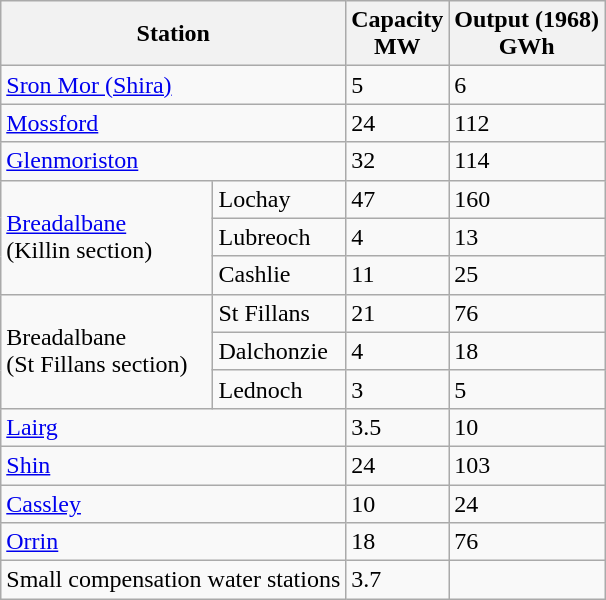<table class="wikitable">
<tr>
<th colspan=2>Station</th>
<th>Capacity<br>MW</th>
<th>Output (1968)<br>GWh</th>
</tr>
<tr>
<td colspan=2><a href='#'>Sron Mor (Shira)</a></td>
<td>5</td>
<td>6</td>
</tr>
<tr>
<td colspan=2><a href='#'>Mossford</a></td>
<td>24</td>
<td>112</td>
</tr>
<tr>
<td colspan=2><a href='#'>Glenmoriston</a></td>
<td>32</td>
<td>114</td>
</tr>
<tr>
<td rowspan=3><a href='#'>Breadalbane</a><br>(Killin section)</td>
<td>Lochay</td>
<td>47</td>
<td>160</td>
</tr>
<tr>
<td>Lubreoch</td>
<td>4</td>
<td>13</td>
</tr>
<tr>
<td>Cashlie</td>
<td>11</td>
<td>25</td>
</tr>
<tr>
<td rowspan=3>Breadalbane<br>(St Fillans section)</td>
<td>St Fillans</td>
<td>21</td>
<td>76</td>
</tr>
<tr>
<td>Dalchonzie</td>
<td>4</td>
<td>18</td>
</tr>
<tr>
<td>Lednoch</td>
<td>3</td>
<td>5</td>
</tr>
<tr>
<td colspan=2><a href='#'>Lairg</a></td>
<td>3.5</td>
<td>10</td>
</tr>
<tr>
<td colspan=2><a href='#'>Shin</a></td>
<td>24</td>
<td>103</td>
</tr>
<tr>
<td colspan=2><a href='#'>Cassley</a></td>
<td>10</td>
<td>24</td>
</tr>
<tr>
<td colspan=2><a href='#'>Orrin</a></td>
<td>18</td>
<td>76</td>
</tr>
<tr>
<td colspan=2>Small compensation water stations</td>
<td>3.7</td>
<td></td>
</tr>
</table>
